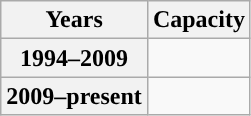<table class="wikitable">
<tr>
<th>Years</th>
<th>Capacity</th>
</tr>
<tr>
<th>1994–2009</th>
<td></td>
</tr>
<tr>
<th>2009–present</th>
<td></td>
</tr>
</table>
